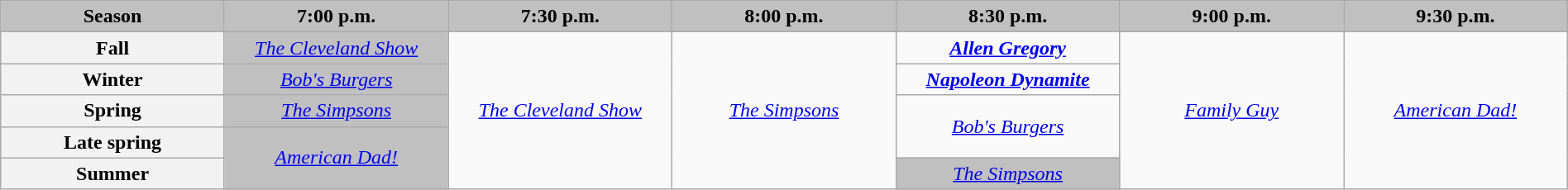<table class="wikitable" style="width:100%;margin-right:0;text-align:center">
<tr>
<th style="background-color:#C0C0C0;text-align:center;width:11.5%;">Season</th>
<th style="background-color:#C0C0C0;text-align:center;width:11.5%;">7:00 p.m.</th>
<th style="background-color:#C0C0C0;text-align:center;width:11.5%;">7:30 p.m.</th>
<th style="background-color:#C0C0C0;text-align:center;width:11.5%;">8:00 p.m.</th>
<th style="background-color:#C0C0C0;text-align:center;width:11.5%;">8:30 p.m.</th>
<th style="background-color:#C0C0C0;text-align:center;width:11.5%;">9:00 p.m.</th>
<th style="background-color:#C0C0C0;text-align:center;width:11.5%;">9:30 p.m.</th>
</tr>
<tr>
<th>Fall</th>
<td style="background:#C0C0C0;"><em><a href='#'>The Cleveland Show</a></em> </td>
<td rowspan="5"><em><a href='#'>The Cleveland Show</a></em></td>
<td rowspan="5"><em><a href='#'>The Simpsons</a></em></td>
<td><strong><em><a href='#'>Allen Gregory</a></em></strong></td>
<td rowspan="5"><em><a href='#'>Family Guy</a></em></td>
<td rowspan="5"><em><a href='#'>American Dad!</a></em></td>
</tr>
<tr>
<th>Winter</th>
<td style="background:#C0C0C0;"><em><a href='#'>Bob's Burgers</a></em> </td>
<td><strong><em><a href='#'>Napoleon Dynamite</a></em></strong></td>
</tr>
<tr>
<th>Spring</th>
<td style="background:#C0C0C0;"><em><a href='#'>The Simpsons</a></em> </td>
<td rowspan="2"><em><a href='#'>Bob's Burgers</a></em></td>
</tr>
<tr>
<th>Late spring</th>
<td rowspan="2" style="background:#C0C0C0;"><em><a href='#'>American Dad!</a></em> </td>
</tr>
<tr>
<th>Summer</th>
<td style="background:#C0C0C0;"><em><a href='#'>The Simpsons</a></em> </td>
</tr>
</table>
